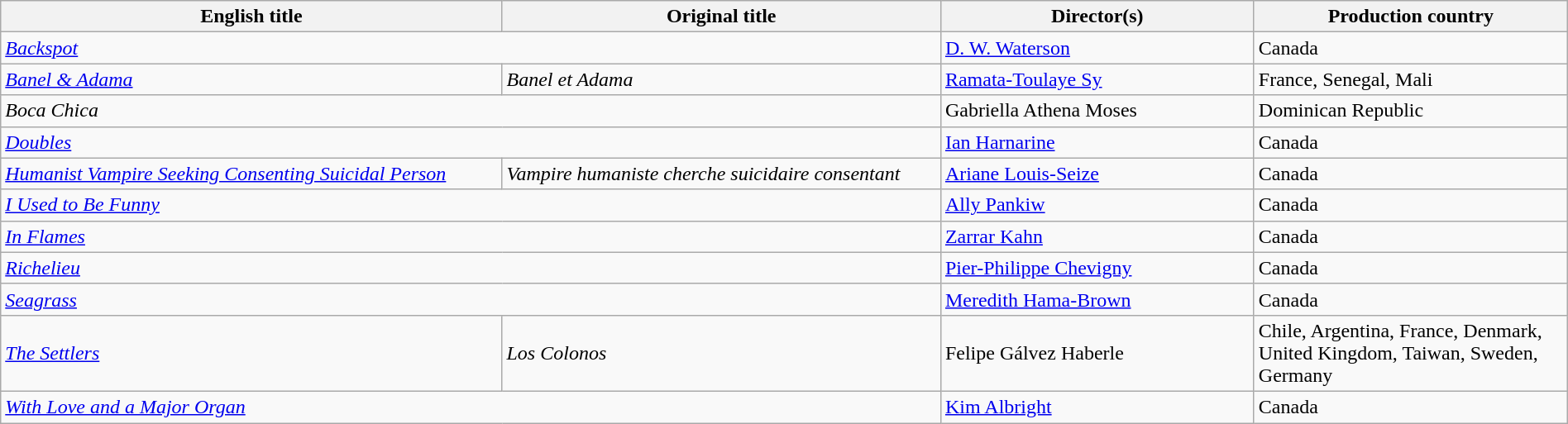<table class="wikitable" width=100%>
<tr>
<th scope="col" width="32%">English title</th>
<th scope="col" width="28%">Original title</th>
<th scope="col" width="20%">Director(s)</th>
<th scope="col" width="20%">Production country</th>
</tr>
<tr>
<td colspan=2><em><a href='#'>Backspot</a></em></td>
<td><a href='#'>D. W. Waterson</a></td>
<td>Canada</td>
</tr>
<tr>
<td><em><a href='#'>Banel & Adama</a></em></td>
<td><em>Banel et Adama</em></td>
<td><a href='#'>Ramata-Toulaye Sy</a></td>
<td>France, Senegal, Mali</td>
</tr>
<tr>
<td colspan=2><em>Boca Chica</em></td>
<td>Gabriella Athena Moses</td>
<td>Dominican Republic</td>
</tr>
<tr>
<td colspan=2><em><a href='#'>Doubles</a></em></td>
<td><a href='#'>Ian Harnarine</a></td>
<td>Canada</td>
</tr>
<tr>
<td><em><a href='#'>Humanist Vampire Seeking Consenting Suicidal Person</a></em></td>
<td><em>Vampire humaniste cherche suicidaire consentant</em></td>
<td><a href='#'>Ariane Louis-Seize</a></td>
<td>Canada</td>
</tr>
<tr>
<td colspan=2><em><a href='#'>I Used to Be Funny</a></em></td>
<td><a href='#'>Ally Pankiw</a></td>
<td>Canada</td>
</tr>
<tr>
<td colspan=2><em><a href='#'>In Flames</a></em></td>
<td><a href='#'>Zarrar Kahn</a></td>
<td>Canada</td>
</tr>
<tr>
<td colspan=2><em><a href='#'>Richelieu</a></em></td>
<td><a href='#'>Pier-Philippe Chevigny</a></td>
<td>Canada</td>
</tr>
<tr>
<td colspan=2><em><a href='#'>Seagrass</a></em></td>
<td><a href='#'>Meredith Hama-Brown</a></td>
<td>Canada</td>
</tr>
<tr>
<td><em><a href='#'>The Settlers</a></em></td>
<td><em>Los Colonos</em></td>
<td>Felipe Gálvez Haberle</td>
<td>Chile, Argentina, France, Denmark, United Kingdom, Taiwan, Sweden, Germany</td>
</tr>
<tr>
<td colspan=2><em><a href='#'>With Love and a Major Organ</a></em></td>
<td><a href='#'>Kim Albright</a></td>
<td>Canada</td>
</tr>
</table>
